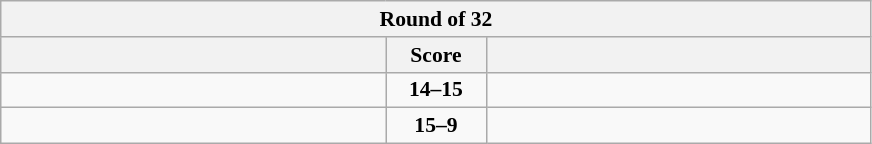<table class="wikitable" style="text-align: center; font-size:90% ">
<tr>
<th colspan=3>Round of 32</th>
</tr>
<tr>
<th align="right" width="250"></th>
<th width="60">Score</th>
<th align="left" width="250"></th>
</tr>
<tr>
<td align=left></td>
<td align=center><strong>14–15</strong></td>
<td align=left><strong></strong></td>
</tr>
<tr>
<td align=left><strong></strong></td>
<td align=center><strong>15–9</strong></td>
<td align=left></td>
</tr>
</table>
